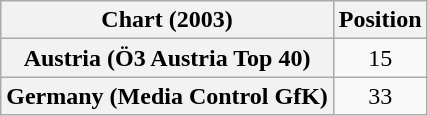<table class="wikitable sortable plainrowheaders" style="text-align:center">
<tr>
<th scope="col">Chart (2003)</th>
<th scope="col">Position</th>
</tr>
<tr>
<th scope="row">Austria (Ö3 Austria Top 40)</th>
<td align="center">15</td>
</tr>
<tr>
<th scope="row">Germany (Media Control GfK)</th>
<td align="center">33</td>
</tr>
</table>
